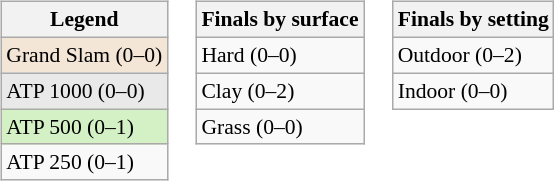<table>
<tr valign="top">
<td><br><table class="wikitable" style=font-size:90%>
<tr>
<th>Legend</th>
</tr>
<tr style="background:#f3e6d7;">
<td>Grand Slam (0–0)</td>
</tr>
<tr style="background:#e9e9e9;">
<td>ATP 1000 (0–0)</td>
</tr>
<tr style="background:#d4f1c5;">
<td>ATP 500 (0–1)</td>
</tr>
<tr>
<td>ATP 250 (0–1)</td>
</tr>
</table>
</td>
<td><br><table class="wikitable" style=font-size:90%>
<tr>
<th>Finals by surface</th>
</tr>
<tr>
<td>Hard (0–0)</td>
</tr>
<tr>
<td>Clay (0–2)</td>
</tr>
<tr>
<td>Grass (0–0)</td>
</tr>
</table>
</td>
<td><br><table class="wikitable" style=font-size:90%>
<tr>
<th>Finals by setting</th>
</tr>
<tr>
<td>Outdoor (0–2)</td>
</tr>
<tr>
<td>Indoor (0–0)</td>
</tr>
</table>
</td>
</tr>
</table>
